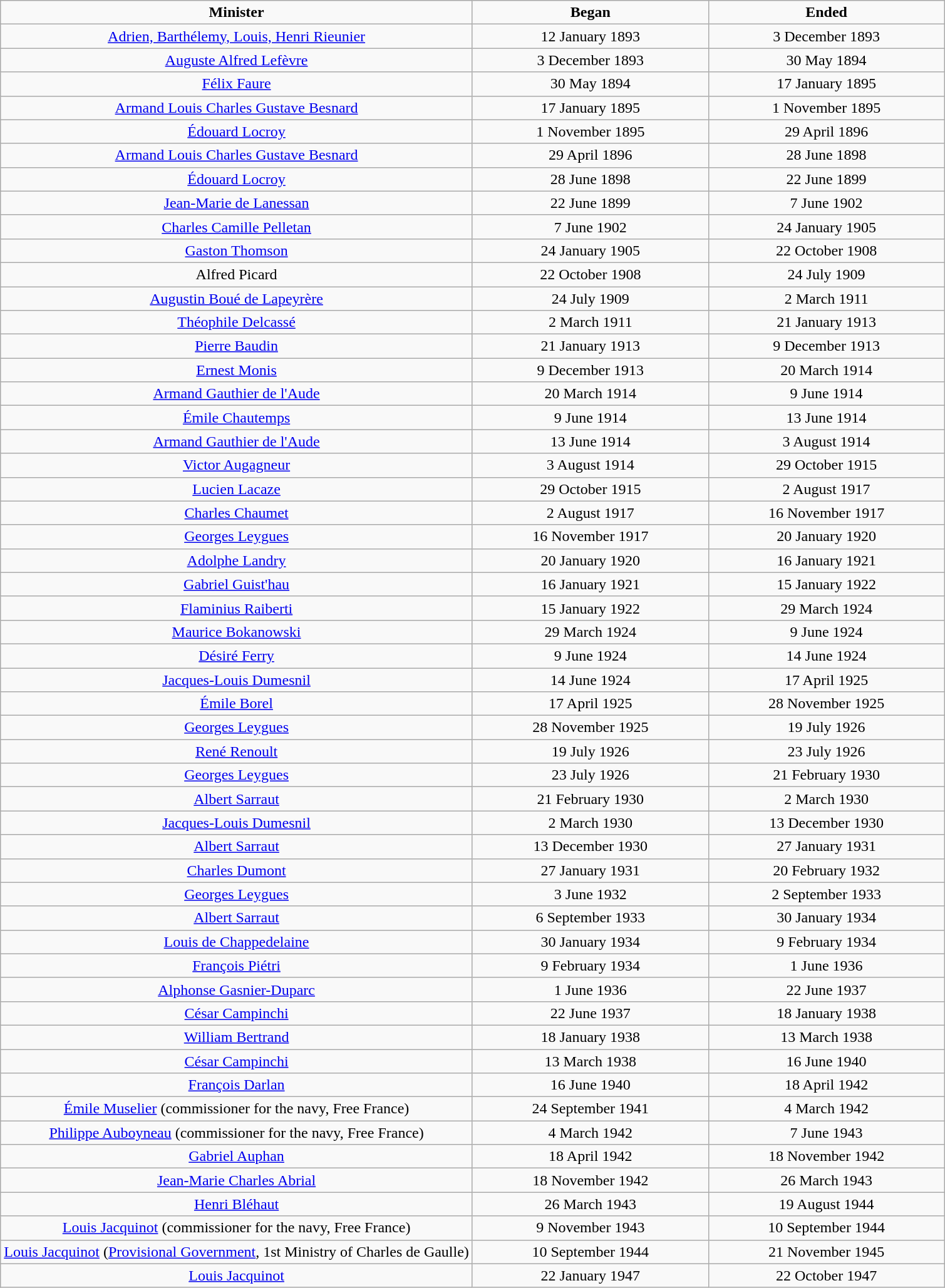<table class="wikitable" align="center">
<tr>
<td width="50%" align="center"><strong>Minister</strong></td>
<td width="25%" align="center"><strong>Began</strong></td>
<td width="25" align="center"><strong>Ended</strong></td>
</tr>
<tr>
<td width="50%" align="center"><a href='#'>Adrien, Barthélemy, Louis, Henri Rieunier</a></td>
<td width="25%" align="center">12 January 1893</td>
<td width="25%" align="center">3 December 1893</td>
</tr>
<tr>
<td width="50%" align="center"><a href='#'>Auguste Alfred Lefèvre</a></td>
<td width="25%" align="center">3 December 1893</td>
<td width="25%" align="center">30 May 1894</td>
</tr>
<tr>
<td width="50%" align="center"><a href='#'>Félix Faure</a></td>
<td width="25%" align="center">30 May 1894</td>
<td width="25%" align="center">17 January 1895</td>
</tr>
<tr>
<td width="50%" align="center"><a href='#'>Armand Louis Charles Gustave Besnard</a></td>
<td width="25%" align="center">17 January 1895</td>
<td width="25%" align="center">1 November 1895</td>
</tr>
<tr>
<td width="50%" align="center"><a href='#'>Édouard Locroy</a></td>
<td width="25%" align="center">1 November 1895</td>
<td width="25%" align="center">29 April 1896</td>
</tr>
<tr>
<td width="50%" align="center"><a href='#'>Armand Louis Charles Gustave Besnard</a></td>
<td width="25%" align="center">29 April 1896</td>
<td width="25%" align="center">28 June 1898</td>
</tr>
<tr>
<td width="50%" align="center"><a href='#'>Édouard Locroy</a></td>
<td width="25%" align="center">28 June 1898</td>
<td width="25%" align="center">22 June 1899</td>
</tr>
<tr>
<td width="50%" align="center"><a href='#'>Jean-Marie de Lanessan</a></td>
<td width="25%" align="center">22 June 1899</td>
<td width="25%" align="center">7 June 1902</td>
</tr>
<tr>
<td width="50%" align="center"><a href='#'>Charles Camille Pelletan</a></td>
<td width="25%" align="center">7 June 1902</td>
<td width="25%" align="center">24 January 1905</td>
</tr>
<tr>
<td width="50%" align="center"><a href='#'>Gaston Thomson</a></td>
<td width="25%" align="center">24 January 1905</td>
<td width="25%" align="center">22 October 1908</td>
</tr>
<tr>
<td width="50%" align="center">Alfred Picard</td>
<td width="25%" align="center">22 October 1908</td>
<td width="25%" align="center">24 July 1909</td>
</tr>
<tr>
<td width="50%" align="center"><a href='#'>Augustin Boué de Lapeyrère</a></td>
<td width="25%" align="center">24 July 1909</td>
<td width="25%" align="center">2 March 1911</td>
</tr>
<tr>
<td width="50%" align="center"><a href='#'>Théophile Delcassé</a></td>
<td width="25%" align="center">2 March 1911</td>
<td width="25%" align="center">21 January 1913</td>
</tr>
<tr>
<td width="50%" align="center"><a href='#'>Pierre Baudin</a></td>
<td width="25%" align="center">21 January 1913</td>
<td width="25%" align="center">9 December 1913</td>
</tr>
<tr>
<td width="50%" align="center"><a href='#'>Ernest Monis</a></td>
<td width="25%" align="center">9 December 1913</td>
<td width="25%" align="center">20 March 1914</td>
</tr>
<tr>
<td width="50%" align="center"><a href='#'>Armand Gauthier de l'Aude</a></td>
<td width="25%" align="center">20 March 1914</td>
<td width="25%" align="center">9 June 1914</td>
</tr>
<tr>
<td width="50%" align="center"><a href='#'>Émile Chautemps</a></td>
<td width="25%" align="center">9 June 1914</td>
<td width="25%" align="center">13 June 1914</td>
</tr>
<tr>
<td width="50%" align="center"><a href='#'>Armand Gauthier de l'Aude</a></td>
<td width="25%" align="center">13 June 1914</td>
<td width="25%" align="center">3 August 1914</td>
</tr>
<tr>
<td width="50%" align="center"><a href='#'>Victor Augagneur</a></td>
<td width="25%" align="center">3 August 1914</td>
<td width="25%" align="center">29 October 1915</td>
</tr>
<tr>
<td width="50%" align="center"><a href='#'>Lucien Lacaze</a></td>
<td width="25%" align="center">29 October 1915</td>
<td width="25%" align="center">2 August 1917</td>
</tr>
<tr>
<td width="50%" align="center"><a href='#'>Charles Chaumet</a></td>
<td width="25%" align="center">2 August 1917</td>
<td width="25%" align="center">16 November 1917</td>
</tr>
<tr>
<td width="50%" align="center"><a href='#'>Georges Leygues</a></td>
<td width="25%" align="center">16 November 1917</td>
<td width="25%" align="center">20 January 1920</td>
</tr>
<tr>
<td width="50%" align="center"><a href='#'>Adolphe Landry</a></td>
<td width="25%" align="center">20 January 1920</td>
<td width="25%" align="center">16 January 1921</td>
</tr>
<tr>
<td width="50%" align="center"><a href='#'>Gabriel Guist'hau</a></td>
<td width="25%" align="center">16 January 1921</td>
<td width="25%" align="center">15 January 1922</td>
</tr>
<tr>
<td width="50%" align="center"><a href='#'>Flaminius Raiberti</a></td>
<td width="25%" align="center">15 January 1922</td>
<td width="25%" align="center">29 March 1924</td>
</tr>
<tr>
<td width="50%" align="center"><a href='#'>Maurice Bokanowski</a></td>
<td width="25%" align="center">29 March 1924</td>
<td width="25%" align="center">9 June 1924</td>
</tr>
<tr>
<td width="50%" align="center"><a href='#'>Désiré Ferry</a></td>
<td width="25%" align="center">9 June 1924</td>
<td width="25%" align="center">14 June 1924</td>
</tr>
<tr>
<td width="50%" align="center"><a href='#'>Jacques-Louis Dumesnil</a></td>
<td width="25%" align="center">14 June 1924</td>
<td width="25%" align="center">17 April 1925</td>
</tr>
<tr>
<td width="50%" align="center"><a href='#'>Émile Borel</a></td>
<td width="25%" align="center">17 April 1925</td>
<td width="25%" align="center">28 November 1925</td>
</tr>
<tr>
<td width="50%" align="center"><a href='#'>Georges Leygues</a></td>
<td width="25%" align="center">28 November 1925</td>
<td width="25%" align="center">19 July 1926</td>
</tr>
<tr>
<td width="50%" align="center"><a href='#'>René Renoult</a></td>
<td width="25%" align="center">19 July 1926</td>
<td width="25%" align="center">23 July 1926</td>
</tr>
<tr>
<td width="50%" align="center"><a href='#'>Georges Leygues</a></td>
<td width="25%" align="center">23 July 1926</td>
<td width="25%" align="center">21 February 1930</td>
</tr>
<tr>
<td width="50%" align="center"><a href='#'>Albert Sarraut</a></td>
<td width="25%" align="center">21 February 1930</td>
<td width="25%" align="center">2 March 1930</td>
</tr>
<tr>
<td width="50%" align="center"><a href='#'>Jacques-Louis Dumesnil</a></td>
<td width="25%" align="center">2 March 1930</td>
<td width="25%" align="center">13 December 1930</td>
</tr>
<tr>
<td width="50%" align="center"><a href='#'>Albert Sarraut</a></td>
<td width="25%" align="center">13 December 1930</td>
<td width="25%" align="center">27 January 1931</td>
</tr>
<tr>
<td width="50%" align="center"><a href='#'>Charles Dumont</a></td>
<td width="25%" align="center">27 January 1931</td>
<td width="25%" align="center">20 February 1932</td>
</tr>
<tr>
<td width="50%" align="center"><a href='#'>Georges Leygues</a></td>
<td width="25%" align="center">3 June 1932</td>
<td width="25%" align="center">2 September 1933</td>
</tr>
<tr>
<td width="50%" align="center"><a href='#'>Albert Sarraut</a></td>
<td width="25%" align="center">6 September 1933</td>
<td width="25%" align="center">30 January 1934</td>
</tr>
<tr>
<td width="50%" align="center"><a href='#'>Louis de Chappedelaine</a></td>
<td width="25%" align="center">30 January 1934</td>
<td width="25%" align="center">9 February 1934</td>
</tr>
<tr>
<td width="50%" align="center"><a href='#'>François Piétri</a></td>
<td width="25%" align="center">9 February 1934</td>
<td width="25%" align="center">1 June 1936</td>
</tr>
<tr>
<td width="50%" align="center"><a href='#'>Alphonse Gasnier-Duparc</a></td>
<td width="25%" align="center">1 June 1936</td>
<td width="25%" align="center">22 June 1937</td>
</tr>
<tr>
<td width="50%" align="center"><a href='#'>César Campinchi</a></td>
<td width="25%" align="center">22 June 1937</td>
<td width="25%" align="center">18 January 1938</td>
</tr>
<tr>
<td width="50%" align="center"><a href='#'>William Bertrand</a></td>
<td width="25%" align="center">18 January 1938</td>
<td width="25%" align="center">13 March 1938</td>
</tr>
<tr>
<td width="50%" align="center"><a href='#'>César Campinchi</a></td>
<td width="25%" align="center">13 March 1938</td>
<td width="25%" align="center">16 June 1940</td>
</tr>
<tr>
<td width="50%" align="center"><a href='#'>François Darlan</a></td>
<td width="25%" align="center">16 June 1940</td>
<td width="25%" align="center">18 April 1942</td>
</tr>
<tr>
<td width="50%" align="center"><a href='#'>Émile Muselier</a> (commissioner for the navy, Free France)</td>
<td width="25%" align="center">24 September 1941</td>
<td width="25%" align="center">4 March 1942</td>
</tr>
<tr>
<td width="50%" align="center"><a href='#'>Philippe Auboyneau</a> (commissioner for the navy, Free France)</td>
<td width="25%" align="center">4 March 1942</td>
<td width="25%" align="center">7 June 1943</td>
</tr>
<tr>
<td width="50%" align="center"><a href='#'>Gabriel Auphan</a></td>
<td width="25%" align="center">18 April 1942</td>
<td width="25%" align="center">18 November 1942</td>
</tr>
<tr>
<td width="50%" align="center"><a href='#'>Jean-Marie Charles Abrial</a></td>
<td width="25%" align="center">18 November 1942</td>
<td width="25%" align="center">26  March 1943</td>
</tr>
<tr>
<td width="50%" align="center"><a href='#'>Henri Bléhaut</a></td>
<td width="25%" align="center">26  March 1943</td>
<td width="25%" align="center">19 August 1944</td>
</tr>
<tr>
<td width="50%" align="center"><a href='#'>Louis Jacquinot</a> (commissioner for the navy, Free France)</td>
<td width="25%" align="center">9 November 1943</td>
<td width="25%" align="center">10 September 1944</td>
</tr>
<tr>
<td width="50%" align="center"><a href='#'>Louis Jacquinot</a> (<a href='#'>Provisional Government</a>, 1st Ministry of Charles de Gaulle)</td>
<td width="25%" align="center">10 September 1944</td>
<td width="25%" align="center">21 November 1945</td>
</tr>
<tr>
<td width="50%" align="center"><a href='#'>Louis Jacquinot</a></td>
<td width="25%" align="center">22 January 1947</td>
<td width="25%" align="center">22 October 1947</td>
</tr>
</table>
